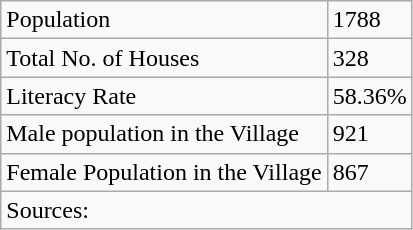<table class="wikitable">
<tr>
<td>Population</td>
<td>1788</td>
</tr>
<tr>
<td>Total No. of Houses</td>
<td>328</td>
</tr>
<tr>
<td>Literacy Rate</td>
<td>58.36%</td>
</tr>
<tr>
<td>Male population in the Village</td>
<td>921</td>
</tr>
<tr>
<td>Female Population in the Village</td>
<td>867</td>
</tr>
<tr>
<td colspan="2">Sources:</td>
</tr>
</table>
